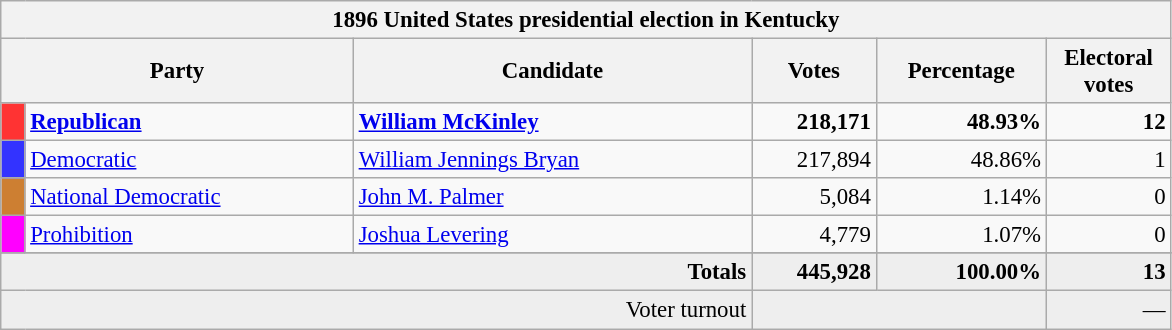<table class="wikitable" style="font-size: 95%;">
<tr>
<th colspan="6">1896 United States presidential election in Kentucky</th>
</tr>
<tr>
<th colspan="2" style="width: 15em">Party</th>
<th style="width: 17em">Candidate</th>
<th style="width: 5em">Votes</th>
<th style="width: 7em">Percentage</th>
<th style="width: 5em">Electoral votes</th>
</tr>
<tr>
<th style="background-color:#FF3333; width: 3px"></th>
<td style="width: 130px"><strong><a href='#'>Republican</a></strong></td>
<td><strong><a href='#'>William McKinley</a></strong></td>
<td align="right"><strong>218,171</strong></td>
<td align="right"><strong>48.93%</strong></td>
<td align="right"><strong>12</strong></td>
</tr>
<tr>
<th style="background-color:#3333FF; width: 3px"></th>
<td style="width: 130px"><a href='#'>Democratic</a></td>
<td><a href='#'>William Jennings Bryan</a></td>
<td align="right">217,894</td>
<td align="right">48.86%</td>
<td align="right">1</td>
</tr>
<tr>
<th style="background-color:#CD7F32; width: 3px"></th>
<td style="width: 130px"><a href='#'>National Democratic</a></td>
<td><a href='#'>John M. Palmer</a></td>
<td align="right">5,084</td>
<td align="right">1.14%</td>
<td align="right">0</td>
</tr>
<tr>
<th style="background-color:#FF00FF; width: 3px"></th>
<td style="width: 130px"><a href='#'>Prohibition</a></td>
<td><a href='#'>Joshua Levering</a></td>
<td align="right">4,779</td>
<td align="right">1.07%</td>
<td align="right">0</td>
</tr>
<tr>
</tr>
<tr bgcolor="#EEEEEE">
<td colspan="3" align="right"><strong>Totals</strong></td>
<td align="right"><strong>445,928</strong></td>
<td align="right"><strong>100.00%</strong></td>
<td align="right"><strong>13</strong></td>
</tr>
<tr bgcolor="#EEEEEE">
<td colspan="3" align="right">Voter turnout</td>
<td colspan="2" align="right"></td>
<td align="right">—</td>
</tr>
</table>
